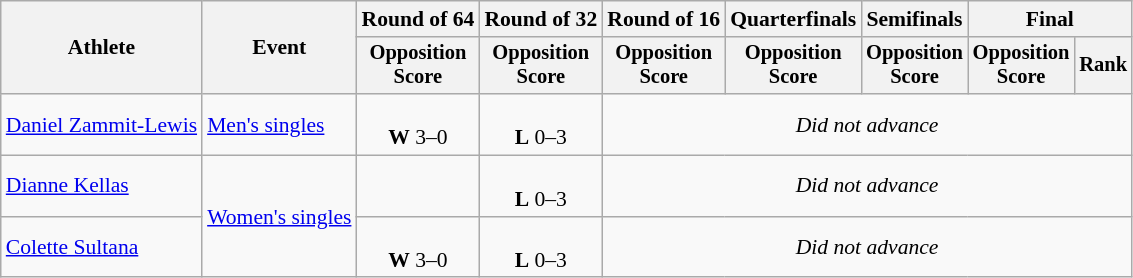<table class=wikitable style="font-size:90%">
<tr>
<th rowspan=2>Athlete</th>
<th rowspan=2>Event</th>
<th>Round of 64</th>
<th>Round of 32</th>
<th>Round of 16</th>
<th>Quarterfinals</th>
<th>Semifinals</th>
<th colspan=2>Final</th>
</tr>
<tr style="font-size:95%">
<th>Opposition<br>Score</th>
<th>Opposition<br>Score</th>
<th>Opposition<br>Score</th>
<th>Opposition<br>Score</th>
<th>Opposition<br>Score</th>
<th>Opposition<br>Score</th>
<th>Rank</th>
</tr>
<tr align=center>
<td align=left><a href='#'>Daniel Zammit-Lewis</a></td>
<td align=left><a href='#'>Men's singles</a></td>
<td><br><strong>W</strong> 3–0</td>
<td><br><strong>L</strong> 0–3</td>
<td Colspan=5><em>Did not advance</em></td>
</tr>
<tr align=center>
<td align=left><a href='#'>Dianne Kellas</a></td>
<td align=left rowspan=2><a href='#'>Women's singles</a></td>
<td></td>
<td><br><strong>L</strong> 0–3</td>
<td Colspan=5><em>Did not advance</em></td>
</tr>
<tr align=center>
<td align=left><a href='#'>Colette Sultana</a></td>
<td><br><strong>W</strong> 3–0</td>
<td><br><strong>L</strong> 0–3</td>
<td Colspan=5><em>Did not advance</em></td>
</tr>
</table>
